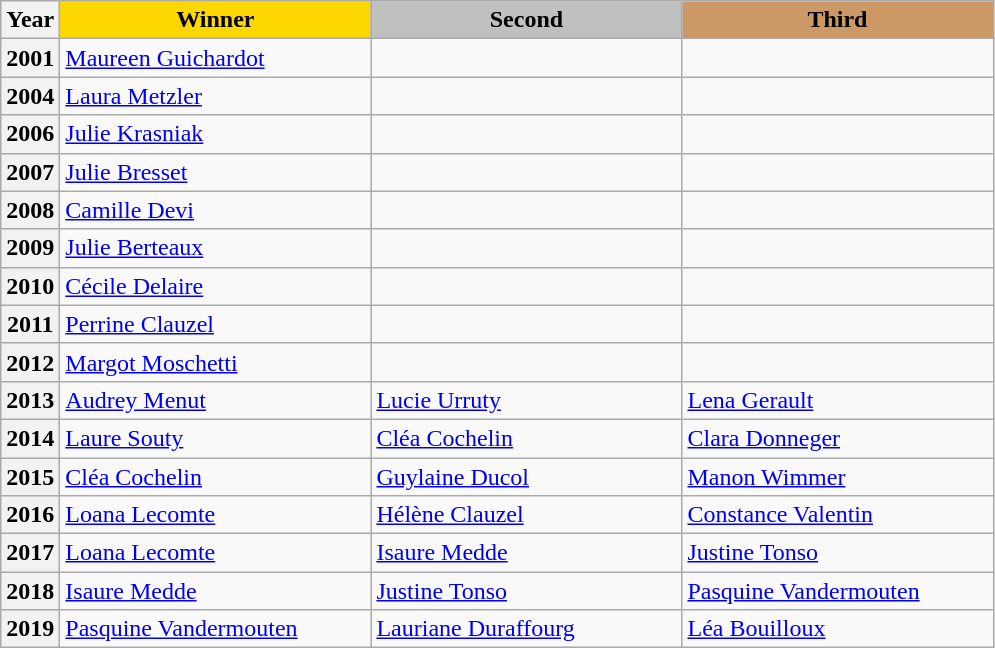<table class="wikitable sortable">
<tr>
<th>Year</th>
<th scope=col colspan=1 style="width:200px; background: gold;">Winner</th>
<th scope=col colspan=1 style="width:200px; background: silver;">Second</th>
<th scope=col colspan=1 style="width:200px; background: #cc9966;">Third</th>
</tr>
<tr>
<th>2001</th>
<td><a href='#'>Maureen Guichardot</a></td>
<td></td>
<td></td>
</tr>
<tr>
<th>2004</th>
<td><a href='#'>Laura Metzler</a></td>
<td></td>
<td></td>
</tr>
<tr>
<th>2006</th>
<td><a href='#'>Julie Krasniak</a></td>
<td></td>
<td></td>
</tr>
<tr>
<th>2007</th>
<td><a href='#'>Julie Bresset</a></td>
<td></td>
<td></td>
</tr>
<tr>
<th>2008</th>
<td><a href='#'>Camille Devi</a></td>
<td></td>
<td></td>
</tr>
<tr>
<th>2009</th>
<td><a href='#'>Julie Berteaux</a></td>
<td></td>
<td></td>
</tr>
<tr>
<th>2010</th>
<td><a href='#'>Cécile Delaire</a></td>
<td></td>
<td></td>
</tr>
<tr>
<th>2011</th>
<td><a href='#'>Perrine Clauzel </a></td>
<td></td>
<td></td>
</tr>
<tr>
<th>2012</th>
<td><a href='#'>Margot Moschetti</a></td>
<td></td>
<td></td>
</tr>
<tr>
<th>2013</th>
<td><a href='#'>Audrey Menut</a></td>
<td><a href='#'>Lucie Urruty</a></td>
<td><a href='#'>Lena Gerault</a></td>
</tr>
<tr>
<th>2014</th>
<td><a href='#'>Laure Souty</a></td>
<td><a href='#'>Cléa Cochelin</a></td>
<td><a href='#'>Clara Donneger</a></td>
</tr>
<tr>
<th>2015</th>
<td><a href='#'>Cléa Cochelin</a></td>
<td><a href='#'>Guylaine Ducol</a></td>
<td><a href='#'>Manon Wimmer</a></td>
</tr>
<tr>
<th>2016</th>
<td><a href='#'>Loana Lecomte</a></td>
<td><a href='#'>Hélène Clauzel</a></td>
<td><a href='#'>Constance Valentin</a></td>
</tr>
<tr>
<th>2017</th>
<td><a href='#'>Loana Lecomte</a></td>
<td><a href='#'>Isaure Medde</a></td>
<td><a href='#'>Justine Tonso</a></td>
</tr>
<tr>
<th>2018</th>
<td><a href='#'>Isaure Medde</a></td>
<td><a href='#'>Justine Tonso</a></td>
<td><a href='#'>Pasquine Vandermouten</a></td>
</tr>
<tr>
<th>2019</th>
<td><a href='#'>Pasquine Vandermouten</a></td>
<td><a href='#'>Lauriane Duraffourg</a></td>
<td><a href='#'>Léa Bouilloux</a></td>
</tr>
</table>
